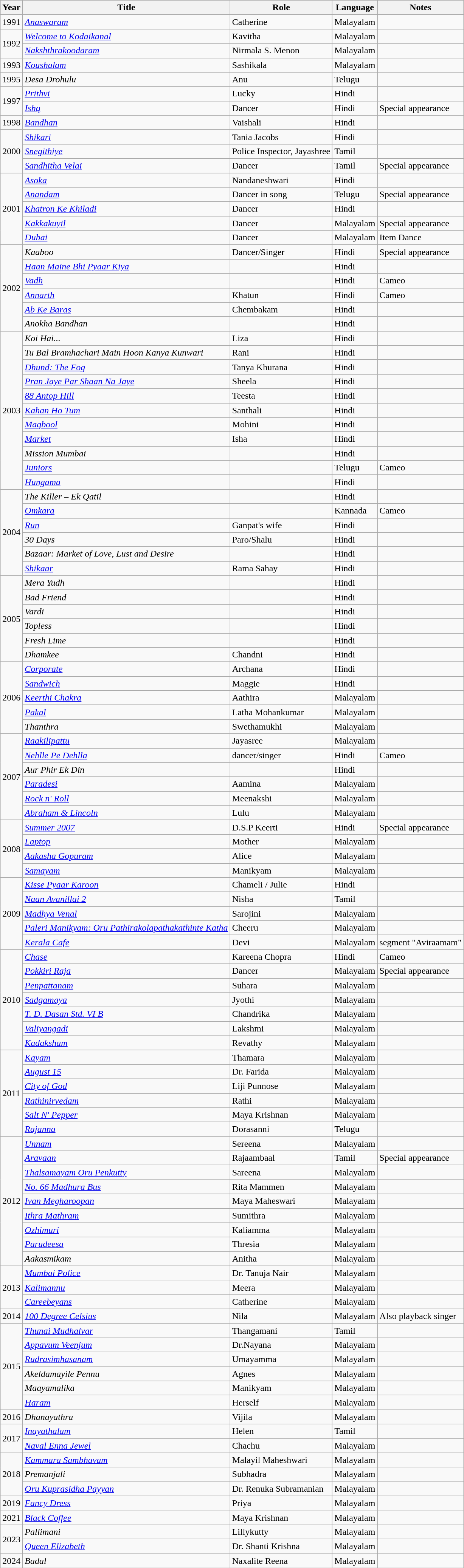<table class="wikitable sortable">
<tr style="background:#ccc; text-align:center;">
<th scope="col">Year</th>
<th scope="col">Title</th>
<th scope="col">Role</th>
<th scope="col">Language</th>
<th class="unsortable" scope="col">Notes</th>
</tr>
<tr>
<td>1991</td>
<td><em><a href='#'>Anaswaram</a></em></td>
<td>Catherine</td>
<td>Malayalam</td>
<td></td>
</tr>
<tr>
<td rowspan="2">1992</td>
<td><em><a href='#'>Welcome to Kodaikanal</a></em></td>
<td>Kavitha</td>
<td>Malayalam</td>
<td></td>
</tr>
<tr>
<td><em><a href='#'>Nakshthrakoodaram</a></em></td>
<td>Nirmala S. Menon</td>
<td>Malayalam</td>
<td></td>
</tr>
<tr>
<td>1993</td>
<td><em><a href='#'>Koushalam</a></em></td>
<td>Sashikala</td>
<td>Malayalam</td>
<td></td>
</tr>
<tr>
<td>1995</td>
<td><em>Desa Drohulu</em></td>
<td>Anu</td>
<td>Telugu</td>
<td></td>
</tr>
<tr>
<td rowspan="2">1997</td>
<td><em><a href='#'>Prithvi</a></em></td>
<td>Lucky</td>
<td>Hindi</td>
<td></td>
</tr>
<tr>
<td><em><a href='#'>Ishq</a></em></td>
<td>Dancer</td>
<td>Hindi</td>
<td>Special appearance</td>
</tr>
<tr>
<td>1998</td>
<td><em><a href='#'>Bandhan</a></em></td>
<td>Vaishali</td>
<td>Hindi</td>
<td></td>
</tr>
<tr>
<td rowspan="3">2000</td>
<td><em><a href='#'>Shikari</a></em></td>
<td>Tania Jacobs</td>
<td>Hindi</td>
<td></td>
</tr>
<tr>
<td><em><a href='#'>Snegithiye</a></em></td>
<td>Police Inspector, Jayashree</td>
<td>Tamil</td>
<td></td>
</tr>
<tr>
<td><em><a href='#'>Sandhitha Velai</a></em></td>
<td>Dancer</td>
<td>Tamil</td>
<td>Special appearance</td>
</tr>
<tr>
<td rowspan="5">2001</td>
<td><em><a href='#'>Asoka</a></em></td>
<td>Nandaneshwari</td>
<td>Hindi</td>
<td></td>
</tr>
<tr>
<td><em><a href='#'>Anandam</a></em></td>
<td>Dancer in song</td>
<td>Telugu</td>
<td>Special appearance</td>
</tr>
<tr>
<td><em><a href='#'>Khatron Ke Khiladi</a></em></td>
<td>Dancer</td>
<td>Hindi</td>
<td></td>
</tr>
<tr>
<td><em><a href='#'>Kakkakuyil</a></em></td>
<td>Dancer</td>
<td>Malayalam</td>
<td>Special appearance</td>
</tr>
<tr>
<td><em><a href='#'>Dubai</a></em></td>
<td>Dancer</td>
<td>Malayalam</td>
<td>Item Dance</td>
</tr>
<tr>
<td rowspan="6">2002</td>
<td><em>Kaaboo</em></td>
<td>Dancer/Singer</td>
<td>Hindi</td>
<td>Special appearance</td>
</tr>
<tr>
<td><em><a href='#'>Haan Maine Bhi Pyaar Kiya</a></em></td>
<td></td>
<td>Hindi</td>
<td></td>
</tr>
<tr>
<td><em><a href='#'>Vadh</a></em></td>
<td></td>
<td>Hindi</td>
<td>Cameo</td>
</tr>
<tr>
<td><em><a href='#'>Annarth</a></em></td>
<td>Khatun</td>
<td>Hindi</td>
<td>Cameo</td>
</tr>
<tr>
<td><em><a href='#'>Ab Ke Baras</a></em></td>
<td>Chembakam</td>
<td>Hindi</td>
<td></td>
</tr>
<tr>
<td><em>Anokha Bandhan</em></td>
<td></td>
<td>Hindi</td>
<td></td>
</tr>
<tr>
<td rowspan="11">2003</td>
<td><em>Koi Hai...</em></td>
<td>Liza</td>
<td>Hindi</td>
<td></td>
</tr>
<tr>
<td><em>Tu Bal Bramhachari Main Hoon Kanya Kunwari</em></td>
<td>Rani</td>
<td>Hindi</td>
<td></td>
</tr>
<tr>
<td><em><a href='#'>Dhund: The Fog</a></em></td>
<td>Tanya Khurana</td>
<td>Hindi</td>
<td></td>
</tr>
<tr>
<td><em><a href='#'>Pran Jaye Par Shaan Na Jaye</a></em></td>
<td>Sheela</td>
<td>Hindi</td>
<td></td>
</tr>
<tr>
<td><em><a href='#'>88 Antop Hill</a></em></td>
<td>Teesta</td>
<td>Hindi</td>
<td></td>
</tr>
<tr>
<td><em><a href='#'>Kahan Ho Tum</a></em></td>
<td>Santhali</td>
<td>Hindi</td>
<td></td>
</tr>
<tr>
<td><em><a href='#'>Maqbool</a></em></td>
<td>Mohini</td>
<td>Hindi</td>
<td></td>
</tr>
<tr>
<td><em><a href='#'>Market</a></em></td>
<td>Isha</td>
<td>Hindi</td>
<td></td>
</tr>
<tr>
<td><em>Mission Mumbai</em></td>
<td></td>
<td>Hindi</td>
<td></td>
</tr>
<tr>
<td><em><a href='#'>Juniors</a></em></td>
<td></td>
<td>Telugu</td>
<td>Cameo</td>
</tr>
<tr>
<td><em><a href='#'>Hungama</a></em></td>
<td></td>
<td>Hindi</td>
<td></td>
</tr>
<tr>
<td rowspan="6">2004</td>
<td><em>The Killer – Ek Qatil</em></td>
<td></td>
<td>Hindi</td>
<td></td>
</tr>
<tr>
<td><em><a href='#'>Omkara</a></em></td>
<td></td>
<td>Kannada</td>
<td>Cameo</td>
</tr>
<tr>
<td><em><a href='#'>Run</a></em></td>
<td>Ganpat's wife</td>
<td>Hindi</td>
<td></td>
</tr>
<tr>
<td><em>30 Days</em></td>
<td>Paro/Shalu</td>
<td>Hindi</td>
<td></td>
</tr>
<tr>
<td><em>Bazaar: Market of Love, Lust and Desire</em></td>
<td></td>
<td>Hindi</td>
<td></td>
</tr>
<tr>
<td><em><a href='#'>Shikaar</a></em></td>
<td>Rama Sahay</td>
<td>Hindi</td>
<td></td>
</tr>
<tr>
<td rowspan="6">2005</td>
<td><em>Mera Yudh</em></td>
<td></td>
<td>Hindi</td>
<td></td>
</tr>
<tr>
<td><em>Bad Friend</em></td>
<td></td>
<td>Hindi</td>
<td></td>
</tr>
<tr>
<td><em>Vardi</em></td>
<td></td>
<td>Hindi</td>
<td></td>
</tr>
<tr>
<td><em>Topless</em></td>
<td></td>
<td>Hindi</td>
<td></td>
</tr>
<tr>
<td><em>Fresh Lime</em></td>
<td></td>
<td>Hindi</td>
<td></td>
</tr>
<tr>
<td><em>Dhamkee</em></td>
<td>Chandni</td>
<td>Hindi</td>
<td></td>
</tr>
<tr>
<td rowspan="5">2006</td>
<td><em><a href='#'>Corporate</a></em></td>
<td>Archana</td>
<td>Hindi</td>
<td></td>
</tr>
<tr>
<td><em><a href='#'>Sandwich</a></em></td>
<td>Maggie</td>
<td>Hindi</td>
<td></td>
</tr>
<tr>
<td><em><a href='#'>Keerthi Chakra</a></em></td>
<td>Aathira</td>
<td>Malayalam</td>
<td></td>
</tr>
<tr>
<td><em><a href='#'>Pakal</a></em></td>
<td>Latha Mohankumar</td>
<td>Malayalam</td>
<td></td>
</tr>
<tr>
<td><em>Thanthra</em></td>
<td>Swethamukhi</td>
<td>Malayalam</td>
<td></td>
</tr>
<tr>
<td rowspan="6">2007</td>
<td><em><a href='#'>Raakilipattu</a></em></td>
<td>Jayasree</td>
<td>Malayalam</td>
<td></td>
</tr>
<tr>
<td><em><a href='#'>Nehlle Pe Dehlla</a></em></td>
<td>dancer/singer</td>
<td>Hindi</td>
<td>Cameo</td>
</tr>
<tr>
<td><em>Aur Phir Ek Din</em></td>
<td></td>
<td>Hindi</td>
<td></td>
</tr>
<tr>
<td><em><a href='#'>Paradesi</a></em></td>
<td>Aamina</td>
<td>Malayalam</td>
<td></td>
</tr>
<tr>
<td><em><a href='#'>Rock n' Roll</a></em></td>
<td>Meenakshi</td>
<td>Malayalam</td>
<td></td>
</tr>
<tr>
<td><em><a href='#'>Abraham & Lincoln</a></em></td>
<td>Lulu</td>
<td>Malayalam</td>
<td></td>
</tr>
<tr>
<td rowspan="4">2008</td>
<td><em><a href='#'>Summer 2007</a></em></td>
<td>D.S.P Keerti</td>
<td>Hindi</td>
<td>Special appearance</td>
</tr>
<tr>
<td><em><a href='#'>Laptop</a></em></td>
<td>Mother</td>
<td>Malayalam</td>
<td></td>
</tr>
<tr>
<td><em><a href='#'>Aakasha Gopuram</a></em></td>
<td>Alice</td>
<td>Malayalam</td>
<td></td>
</tr>
<tr>
<td><em><a href='#'>Samayam</a></em></td>
<td>Manikyam</td>
<td>Malayalam</td>
<td></td>
</tr>
<tr>
<td rowspan="5">2009</td>
<td><em><a href='#'>Kisse Pyaar Karoon</a></em></td>
<td>Chameli / Julie</td>
<td>Hindi</td>
<td></td>
</tr>
<tr>
<td><em><a href='#'>Naan Avanillai 2</a></em></td>
<td>Nisha</td>
<td>Tamil</td>
<td></td>
</tr>
<tr>
<td><em><a href='#'>Madhya Venal</a></em></td>
<td>Sarojini</td>
<td>Malayalam</td>
<td></td>
</tr>
<tr>
<td><em><a href='#'>Paleri Manikyam: Oru Pathirakolapathakathinte Katha</a></em></td>
<td>Cheeru</td>
<td>Malayalam</td>
<td></td>
</tr>
<tr>
<td><em><a href='#'>Kerala Cafe</a></em></td>
<td>Devi</td>
<td>Malayalam</td>
<td>segment "Aviraamam"</td>
</tr>
<tr>
<td rowspan="7">2010</td>
<td><em><a href='#'>Chase</a></em></td>
<td>Kareena Chopra</td>
<td>Hindi</td>
<td>Cameo</td>
</tr>
<tr>
<td><em><a href='#'>Pokkiri Raja</a></em></td>
<td>Dancer</td>
<td>Malayalam</td>
<td>Special appearance</td>
</tr>
<tr>
<td><em><a href='#'>Penpattanam</a></em></td>
<td>Suhara</td>
<td>Malayalam</td>
<td></td>
</tr>
<tr>
<td><em><a href='#'>Sadgamaya</a></em></td>
<td>Jyothi</td>
<td>Malayalam</td>
<td></td>
</tr>
<tr>
<td><em><a href='#'>T. D. Dasan Std. VI B</a></em></td>
<td>Chandrika</td>
<td>Malayalam</td>
<td></td>
</tr>
<tr>
<td><em><a href='#'>Valiyangadi</a></em></td>
<td>Lakshmi</td>
<td>Malayalam</td>
<td></td>
</tr>
<tr>
<td><em><a href='#'>Kadaksham</a></em></td>
<td>Revathy</td>
<td>Malayalam</td>
<td></td>
</tr>
<tr>
<td rowspan="6">2011</td>
<td><em><a href='#'>Kayam</a></em></td>
<td>Thamara</td>
<td>Malayalam</td>
<td></td>
</tr>
<tr>
<td><em><a href='#'>August 15</a></em></td>
<td>Dr. Farida</td>
<td>Malayalam</td>
<td></td>
</tr>
<tr>
<td><em><a href='#'>City of God</a></em></td>
<td>Liji Punnose</td>
<td>Malayalam</td>
<td></td>
</tr>
<tr>
<td><em><a href='#'>Rathinirvedam</a></em></td>
<td>Rathi</td>
<td>Malayalam</td>
<td></td>
</tr>
<tr>
<td><em><a href='#'>Salt N' Pepper</a></em></td>
<td>Maya Krishnan</td>
<td>Malayalam</td>
<td></td>
</tr>
<tr>
<td><em><a href='#'>Rajanna</a></em></td>
<td>Dorasanni</td>
<td>Telugu</td>
<td></td>
</tr>
<tr>
<td rowspan="9">2012</td>
<td><em><a href='#'>Unnam</a></em></td>
<td>Sereena</td>
<td>Malayalam</td>
<td></td>
</tr>
<tr>
<td><em><a href='#'>Aravaan</a></em></td>
<td>Rajaambaal</td>
<td>Tamil</td>
<td>Special appearance</td>
</tr>
<tr>
<td><em><a href='#'>Thalsamayam Oru Penkutty</a></em></td>
<td>Sareena</td>
<td>Malayalam</td>
<td></td>
</tr>
<tr>
<td><em><a href='#'>No. 66 Madhura Bus</a></em></td>
<td>Rita Mammen</td>
<td>Malayalam</td>
<td></td>
</tr>
<tr>
<td><em><a href='#'>Ivan Megharoopan</a></em></td>
<td>Maya Maheswari</td>
<td>Malayalam</td>
<td></td>
</tr>
<tr>
<td><em><a href='#'>Ithra Mathram</a></em></td>
<td>Sumithra</td>
<td>Malayalam</td>
<td></td>
</tr>
<tr>
<td><em><a href='#'>Ozhimuri</a></em></td>
<td>Kaliamma</td>
<td>Malayalam</td>
<td></td>
</tr>
<tr>
<td><em><a href='#'>Parudeesa</a></em></td>
<td>Thresia</td>
<td>Malayalam</td>
<td></td>
</tr>
<tr>
<td><em>Aakasmikam</em></td>
<td>Anitha</td>
<td>Malayalam</td>
<td></td>
</tr>
<tr>
<td rowspan="3">2013</td>
<td><em><a href='#'>Mumbai Police</a></em></td>
<td>Dr. Tanuja Nair</td>
<td>Malayalam</td>
<td></td>
</tr>
<tr>
<td><em><a href='#'>Kalimannu</a></em></td>
<td>Meera</td>
<td>Malayalam</td>
<td></td>
</tr>
<tr>
<td><em><a href='#'>Careebeyans</a></em></td>
<td>Catherine</td>
<td>Malayalam</td>
<td></td>
</tr>
<tr>
<td>2014</td>
<td><em><a href='#'>100 Degree Celsius</a></em></td>
<td>Nila</td>
<td>Malayalam</td>
<td>Also playback singer</td>
</tr>
<tr>
<td rowspan="6">2015</td>
<td><em><a href='#'>Thunai Mudhalvar</a></em></td>
<td>Thangamani</td>
<td>Tamil</td>
<td></td>
</tr>
<tr>
<td><em><a href='#'>Appavum Veenjum</a></em></td>
<td>Dr.Nayana</td>
<td>Malayalam</td>
<td></td>
</tr>
<tr>
<td><em><a href='#'>Rudrasimhasanam</a></em></td>
<td>Umayamma</td>
<td>Malayalam</td>
<td></td>
</tr>
<tr>
<td><em>Akeldamayile Pennu</em></td>
<td>Agnes</td>
<td>Malayalam</td>
<td></td>
</tr>
<tr>
<td><em>Maayamalika</em></td>
<td>Manikyam</td>
<td>Malayalam</td>
<td></td>
</tr>
<tr>
<td><em><a href='#'>Haram</a></em></td>
<td>Herself</td>
<td>Malayalam</td>
<td></td>
</tr>
<tr>
<td rowspan="1">2016</td>
<td><em>Dhanayathra</em></td>
<td>Vijila</td>
<td>Malayalam</td>
<td></td>
</tr>
<tr>
<td rowspan="2">2017</td>
<td><em><a href='#'>Inayathalam</a></em></td>
<td>Helen</td>
<td>Tamil</td>
<td></td>
</tr>
<tr>
<td><em><a href='#'>Naval Enna Jewel</a></em></td>
<td>Chachu</td>
<td>Malayalam</td>
<td></td>
</tr>
<tr>
<td rowspan=3>2018</td>
<td><em><a href='#'>Kammara Sambhavam</a></em></td>
<td>Malayil Maheshwari</td>
<td>Malayalam</td>
<td></td>
</tr>
<tr>
<td><em>Premanjali</em></td>
<td>Subhadra</td>
<td>Malayalam</td>
<td></td>
</tr>
<tr>
<td><em><a href='#'>Oru Kuprasidha Payyan</a></em></td>
<td>Dr. Renuka Subramanian</td>
<td>Malayalam</td>
<td></td>
</tr>
<tr>
<td>2019</td>
<td><em><a href='#'>Fancy Dress</a></em></td>
<td>Priya</td>
<td>Malayalam</td>
<td></td>
</tr>
<tr>
<td>2021</td>
<td><em><a href='#'>Black Coffee</a></em></td>
<td>Maya Krishnan</td>
<td>Malayalam</td>
<td></td>
</tr>
<tr>
<td rowspan="2">2023</td>
<td><em>Pallimani</em></td>
<td>Lillykutty</td>
<td>Malayalam</td>
<td></td>
</tr>
<tr>
<td><em><a href='#'>Queen Elizabeth</a></em></td>
<td>Dr. Shanti Krishna</td>
<td>Malayalam</td>
<td></td>
</tr>
<tr>
<td>2024</td>
<td><em>Badal</em></td>
<td>Naxalite Reena</td>
<td>Malayalam</td>
<td></td>
</tr>
<tr>
</tr>
</table>
